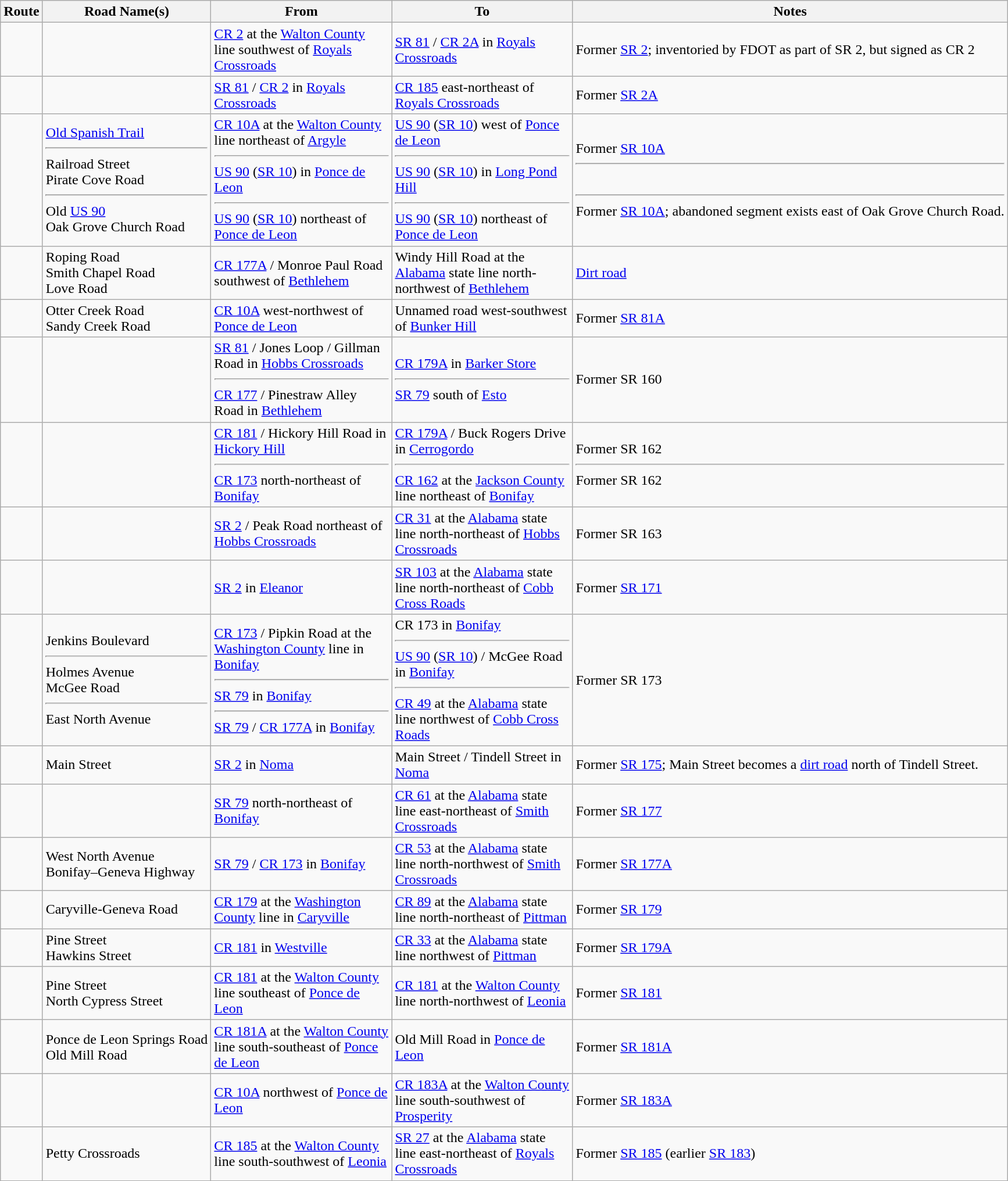<table class="wikitable">
<tr>
<th>Route</th>
<th>Road Name(s)</th>
<th width=200px>From</th>
<th width=200px>To</th>
<th>Notes</th>
</tr>
<tr>
<td></td>
<td></td>
<td><a href='#'>CR 2</a> at the <a href='#'>Walton County</a> line southwest of <a href='#'>Royals Crossroads</a></td>
<td><a href='#'>SR 81</a> / <a href='#'>CR 2A</a> in <a href='#'>Royals Crossroads</a></td>
<td>Former <a href='#'>SR 2</a>; inventoried by FDOT as part of SR 2, but signed as CR 2</td>
</tr>
<tr>
<td></td>
<td></td>
<td><a href='#'>SR 81</a> / <a href='#'>CR 2</a> in <a href='#'>Royals Crossroads</a></td>
<td><a href='#'>CR 185</a> east-northeast of <a href='#'>Royals Crossroads</a></td>
<td>Former <a href='#'>SR 2A</a></td>
</tr>
<tr>
<td></td>
<td><a href='#'>Old Spanish Trail</a><hr>Railroad Street<br>Pirate Cove Road<hr>Old <a href='#'>US 90</a><br>Oak Grove Church Road</td>
<td><a href='#'>CR 10A</a> at the <a href='#'>Walton County</a> line northeast of <a href='#'>Argyle</a><hr><a href='#'>US 90</a> (<a href='#'>SR 10</a>) in <a href='#'>Ponce de Leon</a><hr><a href='#'>US 90</a> (<a href='#'>SR 10</a>) northeast of <a href='#'>Ponce de Leon</a></td>
<td><a href='#'>US 90</a> (<a href='#'>SR 10</a>) west of <a href='#'>Ponce de Leon</a><hr><a href='#'>US 90</a> (<a href='#'>SR 10</a>) in <a href='#'>Long Pond Hill</a><hr><a href='#'>US 90</a> (<a href='#'>SR 10</a>) northeast of <a href='#'>Ponce de Leon</a></td>
<td>Former <a href='#'>SR 10A</a><hr><br><hr>Former <a href='#'>SR 10A</a>; abandoned segment exists east of Oak Grove Church Road.</td>
</tr>
<tr>
<td></td>
<td>Roping Road<br>Smith Chapel Road<br>Love Road</td>
<td><a href='#'>CR 177A</a> / Monroe Paul Road southwest of <a href='#'>Bethlehem</a></td>
<td>Windy Hill Road at the <a href='#'>Alabama</a> state line north-northwest of <a href='#'>Bethlehem</a></td>
<td><a href='#'>Dirt road</a></td>
</tr>
<tr>
<td></td>
<td>Otter Creek Road<br>Sandy Creek Road</td>
<td><a href='#'>CR 10A</a> west-northwest of <a href='#'>Ponce de Leon</a></td>
<td>Unnamed road west-southwest of <a href='#'>Bunker Hill</a></td>
<td>Former <a href='#'>SR 81A</a></td>
</tr>
<tr>
<td></td>
<td></td>
<td><a href='#'>SR 81</a> / Jones Loop / Gillman Road in <a href='#'>Hobbs Crossroads</a><hr><a href='#'>CR 177</a> / Pinestraw Alley Road in <a href='#'>Bethlehem</a></td>
<td><a href='#'>CR 179A</a> in <a href='#'>Barker Store</a><hr><a href='#'>SR 79</a> south of <a href='#'>Esto</a></td>
<td>Former SR 160</td>
</tr>
<tr>
<td></td>
<td></td>
<td><a href='#'>CR 181</a> / Hickory Hill Road in <a href='#'>Hickory Hill</a><hr><a href='#'>CR 173</a> north-northeast of <a href='#'>Bonifay</a></td>
<td><a href='#'>CR 179A</a> / Buck Rogers Drive in <a href='#'>Cerrogordo</a><hr><a href='#'>CR 162</a> at the <a href='#'>Jackson County</a> line northeast of <a href='#'>Bonifay</a></td>
<td>Former SR 162<hr>Former SR 162</td>
</tr>
<tr>
<td></td>
<td></td>
<td><a href='#'>SR 2</a> / Peak Road northeast of <a href='#'>Hobbs Crossroads</a></td>
<td><a href='#'>CR 31</a> at the <a href='#'>Alabama</a> state line north-northeast of <a href='#'>Hobbs Crossroads</a></td>
<td>Former SR 163</td>
</tr>
<tr>
<td></td>
<td></td>
<td><a href='#'>SR 2</a> in <a href='#'>Eleanor</a></td>
<td><a href='#'>SR 103</a> at the <a href='#'>Alabama</a> state line north-northeast of <a href='#'>Cobb Cross Roads</a></td>
<td>Former <a href='#'>SR 171</a></td>
</tr>
<tr>
<td></td>
<td>Jenkins Boulevard<hr>Holmes Avenue<br>McGee Road<hr>East North Avenue</td>
<td><a href='#'>CR 173</a> / Pipkin Road at the <a href='#'>Washington County</a> line in <a href='#'>Bonifay</a><hr><a href='#'>SR 79</a> in <a href='#'>Bonifay</a><hr><a href='#'>SR 79</a> / <a href='#'>CR 177A</a> in <a href='#'>Bonifay</a></td>
<td>CR 173 in <a href='#'>Bonifay</a><hr><a href='#'>US 90</a> (<a href='#'>SR 10</a>) / McGee Road in <a href='#'>Bonifay</a><hr><a href='#'>CR 49</a> at the <a href='#'>Alabama</a> state line northwest of <a href='#'>Cobb Cross Roads</a></td>
<td>Former SR 173</td>
</tr>
<tr>
<td></td>
<td>Main Street</td>
<td><a href='#'>SR 2</a> in <a href='#'>Noma</a></td>
<td>Main Street / Tindell Street in <a href='#'>Noma</a></td>
<td>Former <a href='#'>SR 175</a>; Main Street becomes a <a href='#'>dirt road</a> north of Tindell Street.</td>
</tr>
<tr>
<td></td>
<td></td>
<td><a href='#'>SR 79</a> north-northeast of <a href='#'>Bonifay</a></td>
<td><a href='#'>CR 61</a> at the <a href='#'>Alabama</a> state line east-northeast of <a href='#'>Smith Crossroads</a></td>
<td>Former <a href='#'>SR 177</a></td>
</tr>
<tr>
<td></td>
<td>West North Avenue<br>Bonifay–Geneva Highway</td>
<td><a href='#'>SR 79</a> / <a href='#'>CR 173</a> in <a href='#'>Bonifay</a></td>
<td><a href='#'>CR 53</a> at the <a href='#'>Alabama</a> state line north-northwest of <a href='#'>Smith Crossroads</a></td>
<td>Former <a href='#'>SR 177A</a></td>
</tr>
<tr>
<td></td>
<td>Caryville-Geneva Road</td>
<td><a href='#'>CR 179</a> at the <a href='#'>Washington County</a> line in <a href='#'>Caryville</a></td>
<td><a href='#'>CR 89</a> at the <a href='#'>Alabama</a> state line north-northeast of <a href='#'>Pittman</a></td>
<td>Former <a href='#'>SR 179</a></td>
</tr>
<tr>
<td></td>
<td>Pine Street<br>Hawkins Street<br></td>
<td><a href='#'>CR 181</a> in <a href='#'>Westville</a></td>
<td><a href='#'>CR 33</a> at the <a href='#'>Alabama</a> state line northwest of <a href='#'>Pittman</a></td>
<td>Former <a href='#'>SR 179A</a></td>
</tr>
<tr>
<td></td>
<td>Pine Street<br>North Cypress Street</td>
<td><a href='#'>CR 181</a> at the <a href='#'>Walton County</a> line southeast of <a href='#'>Ponce de Leon</a></td>
<td><a href='#'>CR 181</a> at the <a href='#'>Walton County</a> line north-northwest of <a href='#'>Leonia</a></td>
<td>Former <a href='#'>SR 181</a></td>
</tr>
<tr>
<td></td>
<td>Ponce de Leon Springs Road<br>Old Mill Road</td>
<td><a href='#'>CR 181A</a> at the <a href='#'>Walton County</a> line south-southeast of <a href='#'>Ponce de Leon</a></td>
<td>Old Mill Road in <a href='#'>Ponce de Leon</a></td>
<td>Former <a href='#'>SR 181A</a></td>
</tr>
<tr>
<td></td>
<td></td>
<td><a href='#'>CR 10A</a> northwest of <a href='#'>Ponce de Leon</a></td>
<td><a href='#'>CR 183A</a> at the <a href='#'>Walton County</a> line south-southwest of <a href='#'>Prosperity</a></td>
<td>Former <a href='#'>SR 183A</a></td>
</tr>
<tr>
<td></td>
<td>Petty Crossroads</td>
<td><a href='#'>CR 185</a> at the <a href='#'>Walton County</a> line south-southwest of <a href='#'>Leonia</a></td>
<td><a href='#'>SR 27</a> at the <a href='#'>Alabama</a> state line east-northeast of <a href='#'>Royals Crossroads</a></td>
<td>Former <a href='#'>SR 185</a> (earlier <a href='#'>SR 183</a>)</td>
</tr>
</table>
